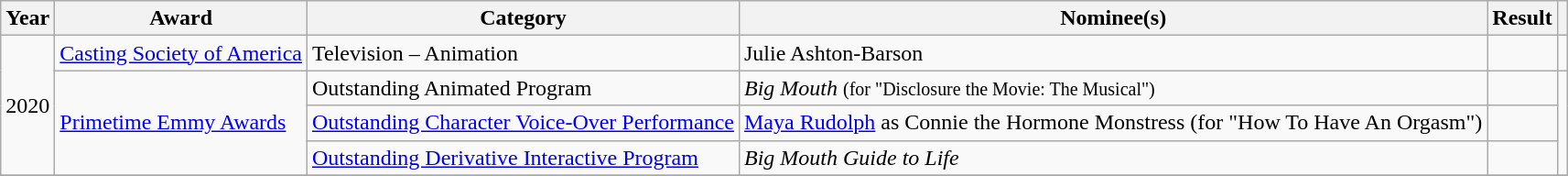<table class="wikitable">
<tr>
<th>Year</th>
<th>Award</th>
<th>Category</th>
<th>Nominee(s)</th>
<th>Result</th>
<th></th>
</tr>
<tr>
<td rowspan="4">2020</td>
<td><a href='#'>Casting Society of America</a></td>
<td>Television – Animation</td>
<td>Julie Ashton-Barson</td>
<td></td>
<td></td>
</tr>
<tr>
<td rowspan="3"><a href='#'>Primetime Emmy Awards</a></td>
<td>Outstanding Animated Program</td>
<td><em>Big Mouth</em> <small>(for "Disclosure the Movie: The Musical")</small></td>
<td></td>
<td rowspan="3"></td>
</tr>
<tr>
<td><a href='#'>Outstanding Character Voice-Over Performance</a></td>
<td><a href='#'>Maya Rudolph</a> as Connie the Hormone Monstress  (for "How To Have An Orgasm")</td>
<td></td>
</tr>
<tr>
<td><a href='#'>Outstanding Derivative Interactive Program</a></td>
<td><em>Big Mouth Guide to Life</em></td>
<td></td>
</tr>
<tr>
</tr>
</table>
